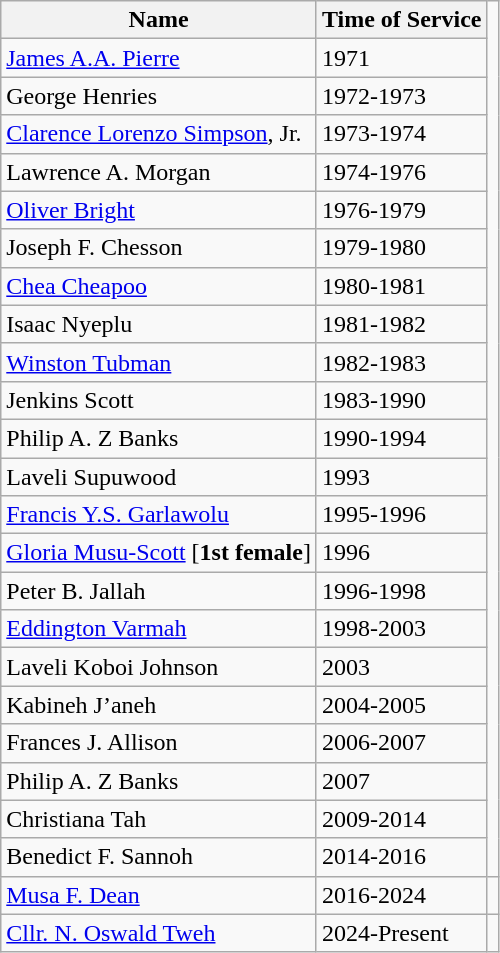<table class="wikitable">
<tr>
<th>Name</th>
<th>Time of Service</th>
</tr>
<tr>
<td><a href='#'>James A.A. Pierre</a></td>
<td>1971</td>
</tr>
<tr>
<td>George Henries</td>
<td>1972-1973</td>
</tr>
<tr>
<td><a href='#'>Clarence Lorenzo Simpson</a>, Jr.</td>
<td>1973-1974</td>
</tr>
<tr>
<td>Lawrence A. Morgan</td>
<td>1974-1976</td>
</tr>
<tr>
<td><a href='#'>Oliver Bright</a></td>
<td>1976-1979</td>
</tr>
<tr>
<td>Joseph F. Chesson</td>
<td>1979-1980</td>
</tr>
<tr>
<td><a href='#'>Chea Cheapoo</a></td>
<td>1980-1981</td>
</tr>
<tr>
<td>Isaac Nyeplu</td>
<td>1981-1982</td>
</tr>
<tr>
<td><a href='#'>Winston Tubman</a></td>
<td>1982-1983</td>
</tr>
<tr>
<td>Jenkins Scott</td>
<td>1983-1990</td>
</tr>
<tr>
<td>Philip A. Z Banks</td>
<td>1990-1994</td>
</tr>
<tr>
<td>Laveli Supuwood</td>
<td>1993</td>
</tr>
<tr>
<td><a href='#'>Francis Y.S. Garlawolu</a></td>
<td>1995-1996</td>
</tr>
<tr>
<td><a href='#'>Gloria Musu-Scott</a> [<strong>1st female</strong>]</td>
<td>1996</td>
</tr>
<tr>
<td>Peter B. Jallah</td>
<td>1996-1998</td>
</tr>
<tr>
<td><a href='#'>Eddington Varmah</a></td>
<td>1998-2003</td>
</tr>
<tr>
<td>Laveli Koboi Johnson</td>
<td>2003</td>
</tr>
<tr>
<td>Kabineh J’aneh</td>
<td>2004-2005</td>
</tr>
<tr>
<td>Frances J. Allison</td>
<td>2006-2007</td>
</tr>
<tr>
<td>Philip A. Z Banks</td>
<td>2007</td>
</tr>
<tr>
<td>Christiana Tah</td>
<td>2009-2014</td>
</tr>
<tr>
<td>Benedict F. Sannoh</td>
<td>2014-2016</td>
</tr>
<tr>
<td><a href='#'>Musa F. Dean</a></td>
<td>2016-2024</td>
<td></td>
</tr>
<tr>
<td><a href='#'>Cllr. N. Oswald Tweh</a></td>
<td>2024-Present</td>
</tr>
</table>
